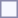<table style="border:1px solid #8888aa; background-color:#f7f8ff; padding:5px; font-size:95%; margin: 0px 12px 12px 0px;">
<tr bgcolor="#CCCCCC">
</tr>
</table>
